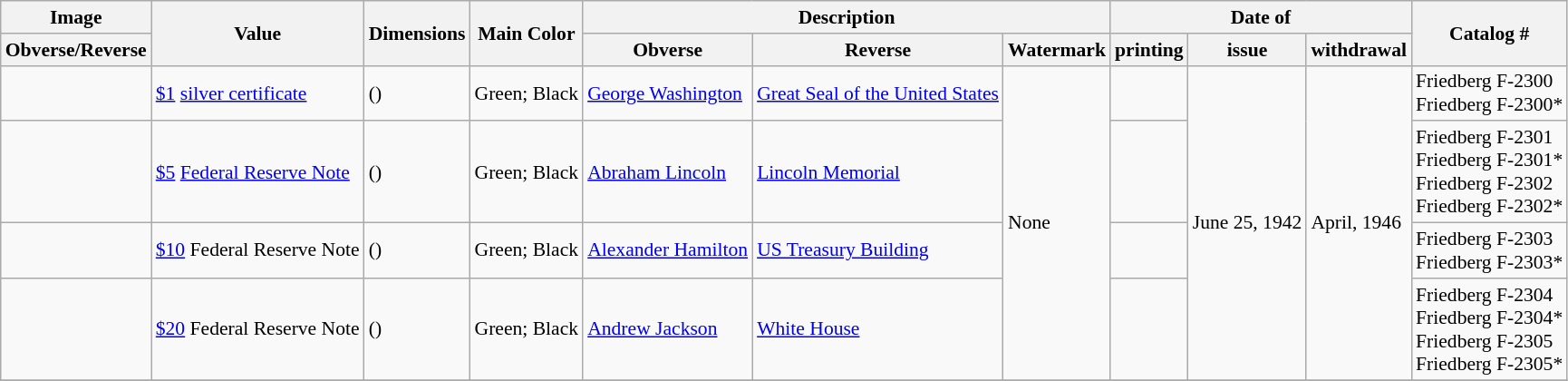<table class="wikitable" style="font-size: 90%">
<tr>
<th colspan=1>Image</th>
<th rowspan=2>Value</th>
<th rowspan=2>Dimensions</th>
<th rowspan=2>Main Color</th>
<th colspan=3>Description</th>
<th colspan=3>Date of</th>
<th rowspan=2>Catalog #</th>
</tr>
<tr>
<th>Obverse/Reverse</th>
<th>Obverse</th>
<th>Reverse</th>
<th>Watermark</th>
<th>printing</th>
<th>issue</th>
<th>withdrawal</th>
</tr>
<tr>
<td align="center"></td>
<td><a href='#'>$1</a> <a href='#'>silver certificate</a></td>
<td> ()</td>
<td>Green; Black</td>
<td><a href='#'>George Washington</a></td>
<td><a href='#'>Great Seal of the United States</a></td>
<td rowspan="4">None</td>
<td></td>
<td rowspan="4">June 25, 1942</td>
<td rowspan="4">April, 1946</td>
<td>Friedberg F-2300<br>Friedberg F-2300*</td>
</tr>
<tr>
<td align="center"></td>
<td><a href='#'>$5</a> <a href='#'>Federal Reserve Note</a></td>
<td> ()</td>
<td>Green; Black</td>
<td><a href='#'>Abraham Lincoln</a></td>
<td><a href='#'>Lincoln Memorial</a></td>
<td></td>
<td>Friedberg F-2301<br> Friedberg F-2301*<br>Friedberg F-2302<br> Friedberg F-2302*</td>
</tr>
<tr>
<td align="center"></td>
<td><a href='#'>$10</a> Federal Reserve Note</td>
<td> ()</td>
<td>Green; Black</td>
<td><a href='#'>Alexander Hamilton</a></td>
<td><a href='#'>US Treasury Building</a></td>
<td></td>
<td>Friedberg F-2303<br> Friedberg F-2303*</td>
</tr>
<tr>
<td align="center"></td>
<td><a href='#'>$20</a> Federal Reserve Note</td>
<td> ()</td>
<td>Green; Black</td>
<td><a href='#'>Andrew Jackson</a></td>
<td><a href='#'>White House</a></td>
<td></td>
<td>Friedberg F-2304<br> Friedberg F-2304*<br>Friedberg F-2305<br> Friedberg F-2305*</td>
</tr>
<tr>
</tr>
</table>
